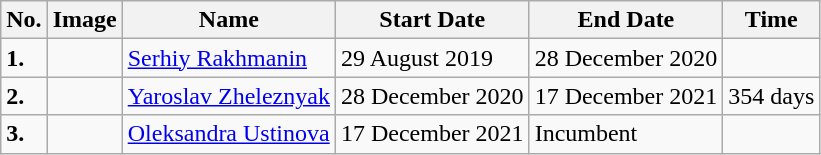<table class=wikitable>
<tr>
<th>No.</th>
<th>Image</th>
<th>Name</th>
<th>Start Date</th>
<th>End Date</th>
<th>Time</th>
</tr>
<tr>
<td><strong>1.</strong></td>
<td></td>
<td><a href='#'>Serhiy Rakhmanin</a></td>
<td>29 August 2019</td>
<td>28 December 2020</td>
<td></td>
</tr>
<tr>
<td><strong>2.</strong></td>
<td></td>
<td><a href='#'>Yaroslav Zheleznyak</a></td>
<td>28 December 2020</td>
<td>17 December 2021</td>
<td>354 days</td>
</tr>
<tr>
<td><strong>3.</strong></td>
<td></td>
<td><a href='#'>Oleksandra Ustinova</a></td>
<td>17 December 2021</td>
<td>Incumbent</td>
<td></td>
</tr>
</table>
